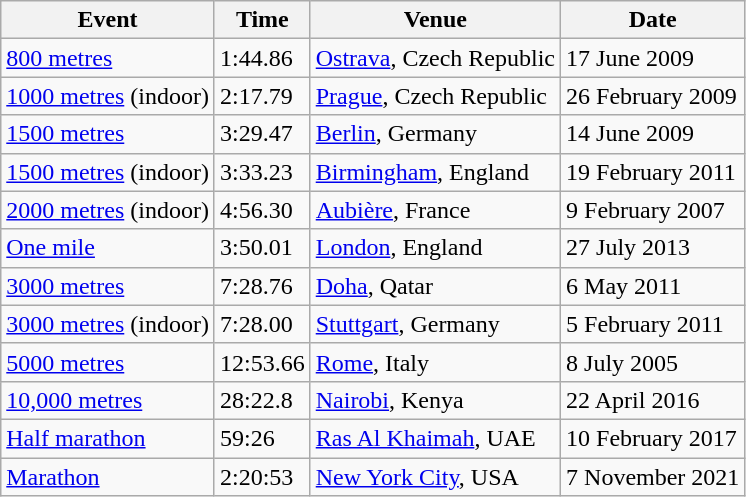<table class="wikitable">
<tr>
<th>Event</th>
<th>Time</th>
<th>Venue</th>
<th>Date</th>
</tr>
<tr>
<td><a href='#'>800 metres</a></td>
<td>1:44.86</td>
<td><a href='#'>Ostrava</a>, Czech Republic</td>
<td>17 June 2009</td>
</tr>
<tr>
<td><a href='#'>1000 metres</a> (indoor)</td>
<td>2:17.79</td>
<td><a href='#'>Prague</a>, Czech Republic</td>
<td>26 February 2009</td>
</tr>
<tr>
<td><a href='#'>1500 metres</a></td>
<td>3:29.47</td>
<td><a href='#'>Berlin</a>, Germany</td>
<td>14 June 2009</td>
</tr>
<tr>
<td><a href='#'>1500 metres</a> (indoor)</td>
<td>3:33.23</td>
<td><a href='#'>Birmingham</a>, England</td>
<td>19 February 2011</td>
</tr>
<tr>
<td><a href='#'>2000 metres</a> (indoor)</td>
<td>4:56.30</td>
<td><a href='#'>Aubière</a>, France</td>
<td>9 February 2007</td>
</tr>
<tr>
<td><a href='#'>One mile</a></td>
<td>3:50.01</td>
<td><a href='#'>London</a>, England</td>
<td>27 July 2013</td>
</tr>
<tr>
<td><a href='#'>3000 metres</a></td>
<td>7:28.76</td>
<td><a href='#'>Doha</a>, Qatar</td>
<td>6 May 2011</td>
</tr>
<tr>
<td><a href='#'>3000 metres</a> (indoor)</td>
<td>7:28.00</td>
<td><a href='#'>Stuttgart</a>, Germany</td>
<td>5 February 2011</td>
</tr>
<tr>
<td><a href='#'>5000 metres</a></td>
<td>12:53.66</td>
<td><a href='#'>Rome</a>, Italy</td>
<td>8 July 2005</td>
</tr>
<tr>
<td><a href='#'>10,000 metres</a></td>
<td>28:22.8</td>
<td><a href='#'>Nairobi</a>, Kenya</td>
<td>22 April 2016</td>
</tr>
<tr>
<td><a href='#'>Half marathon</a></td>
<td>59:26</td>
<td><a href='#'>Ras Al Khaimah</a>, UAE</td>
<td>10 February 2017</td>
</tr>
<tr>
<td><a href='#'>Marathon</a></td>
<td>2:20:53</td>
<td><a href='#'>New York City</a>, USA</td>
<td>7 November 2021</td>
</tr>
</table>
